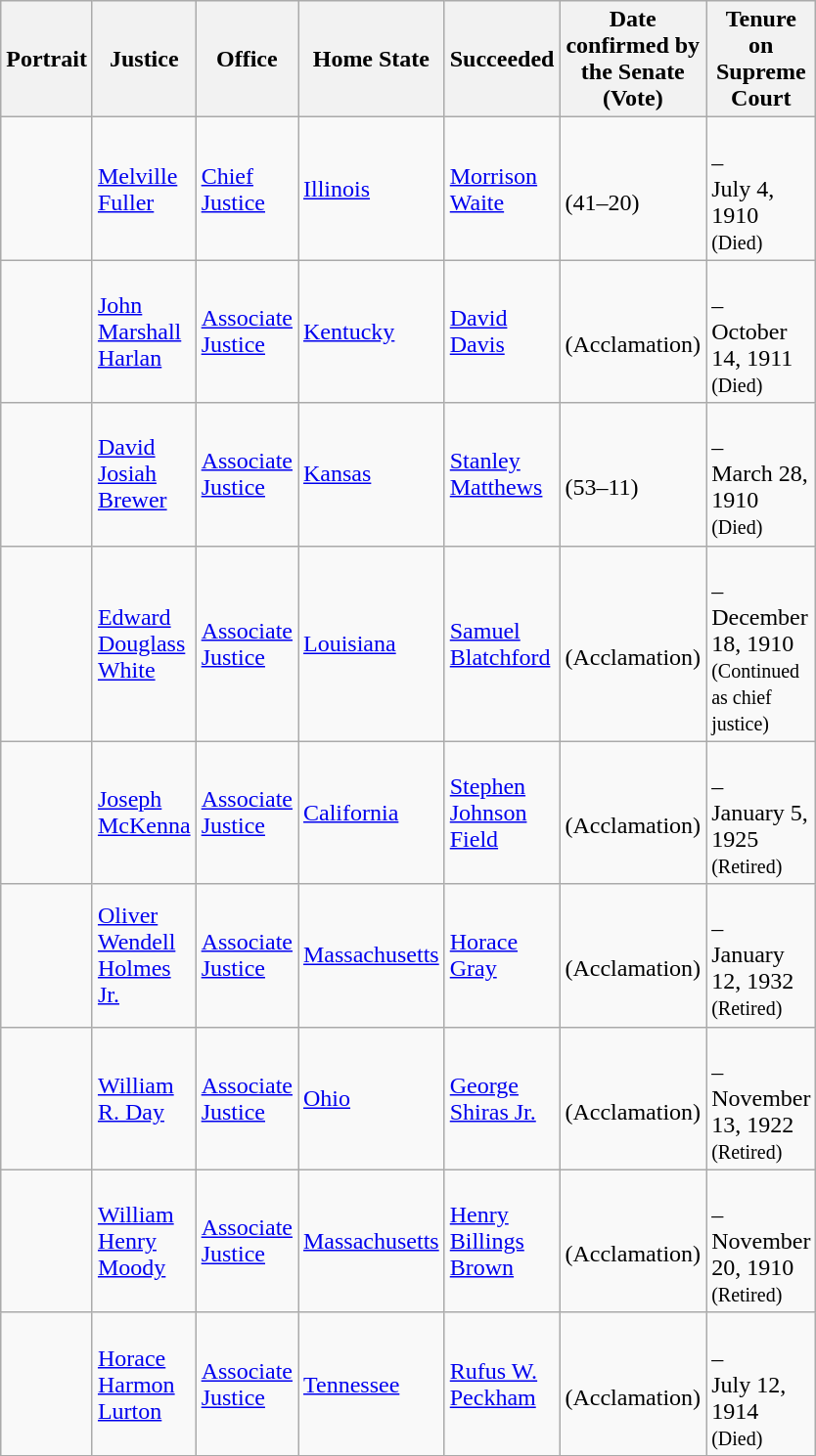<table class="wikitable sortable">
<tr>
<th scope="col" style="width: 10px;">Portrait</th>
<th scope="col" style="width: 10px;">Justice</th>
<th scope="col" style="width: 10px;">Office</th>
<th scope="col" style="width: 10px;">Home State</th>
<th scope="col" style="width: 10px;">Succeeded</th>
<th scope="col" style="width: 10px;">Date confirmed by the Senate<br>(Vote)</th>
<th scope="col" style="width: 10px;">Tenure on Supreme Court</th>
</tr>
<tr>
<td></td>
<td><a href='#'>Melville Fuller</a></td>
<td><a href='#'>Chief Justice</a></td>
<td><a href='#'>Illinois</a></td>
<td><a href='#'>Morrison Waite</a></td>
<td><br>(41–20)</td>
<td><br>–<br>July 4, 1910<br><small>(Died)</small></td>
</tr>
<tr>
<td></td>
<td><a href='#'>John Marshall Harlan</a></td>
<td><a href='#'>Associate Justice</a></td>
<td><a href='#'>Kentucky</a></td>
<td><a href='#'>David Davis</a></td>
<td><br>(Acclamation)</td>
<td><br>–<br>October 14, 1911<br><small>(Died)</small></td>
</tr>
<tr>
<td></td>
<td><a href='#'>David Josiah Brewer</a></td>
<td><a href='#'>Associate Justice</a></td>
<td><a href='#'>Kansas</a></td>
<td><a href='#'>Stanley Matthews</a></td>
<td><br>(53–11)</td>
<td><br>–<br>March 28, 1910<br><small>(Died)</small></td>
</tr>
<tr>
<td></td>
<td><a href='#'>Edward Douglass White</a></td>
<td><a href='#'>Associate Justice</a></td>
<td><a href='#'>Louisiana</a></td>
<td><a href='#'>Samuel Blatchford</a></td>
<td><br>(Acclamation)</td>
<td><br>–<br>December 18, 1910<br><small>(Continued as chief justice)</small></td>
</tr>
<tr>
<td></td>
<td><a href='#'>Joseph McKenna</a></td>
<td><a href='#'>Associate Justice</a></td>
<td><a href='#'>California</a></td>
<td><a href='#'>Stephen Johnson Field</a></td>
<td><br>(Acclamation)</td>
<td><br>–<br>January 5, 1925<br><small>(Retired)</small></td>
</tr>
<tr>
<td></td>
<td><a href='#'>Oliver Wendell Holmes Jr.</a></td>
<td><a href='#'>Associate Justice</a></td>
<td><a href='#'>Massachusetts</a></td>
<td><a href='#'>Horace Gray</a></td>
<td><br>(Acclamation)</td>
<td><br>–<br>January 12, 1932<br><small>(Retired)</small></td>
</tr>
<tr>
<td></td>
<td><a href='#'>William R. Day</a></td>
<td><a href='#'>Associate Justice</a></td>
<td><a href='#'>Ohio</a></td>
<td><a href='#'>George Shiras Jr.</a></td>
<td><br>(Acclamation)</td>
<td><br>–<br>November 13, 1922<br><small>(Retired)</small></td>
</tr>
<tr>
<td></td>
<td><a href='#'>William Henry Moody</a></td>
<td><a href='#'>Associate Justice</a></td>
<td><a href='#'>Massachusetts</a></td>
<td><a href='#'>Henry Billings Brown</a></td>
<td><br>(Acclamation)</td>
<td><br>–<br>November 20, 1910<br><small>(Retired)</small></td>
</tr>
<tr>
<td></td>
<td><a href='#'>Horace Harmon Lurton</a></td>
<td><a href='#'>Associate Justice</a></td>
<td><a href='#'>Tennessee</a></td>
<td><a href='#'>Rufus W. Peckham</a></td>
<td><br>(Acclamation)</td>
<td><br>–<br>July 12, 1914<br><small>(Died)</small></td>
</tr>
<tr>
</tr>
</table>
